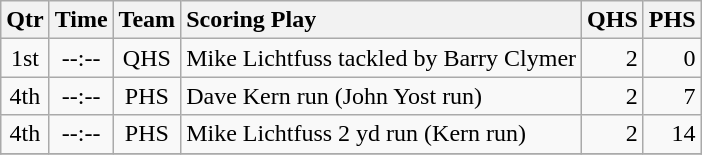<table class="wikitable">
<tr>
<th style="text-align: center;">Qtr</th>
<th style="text-align: center;">Time</th>
<th style="text-align: center;">Team</th>
<th style="text-align: left;">Scoring Play</th>
<th style="text-align: right;">QHS</th>
<th style="text-align: right;">PHS</th>
</tr>
<tr>
<td style="text-align: center;">1st</td>
<td style="text-align: center;">--:--</td>
<td style="text-align: center;">QHS</td>
<td style="text-align: left;">Mike Lichtfuss tackled by Barry Clymer</td>
<td style="text-align: right;">2</td>
<td style="text-align: right;">0</td>
</tr>
<tr>
<td style="text-align: center;">4th</td>
<td style="text-align: center;">--:--</td>
<td style="text-align: center;">PHS</td>
<td style="text-align: left;">Dave Kern run (John Yost run)</td>
<td style="text-align: right;">2</td>
<td style="text-align: right;">7</td>
</tr>
<tr>
<td style="text-align: center;">4th</td>
<td style="text-align: center;">--:--</td>
<td style="text-align: center;">PHS</td>
<td style="text-align: left;">Mike Lichtfuss 2 yd run (Kern run)</td>
<td style="text-align: right;">2</td>
<td style="text-align: right;">14</td>
</tr>
<tr>
</tr>
</table>
